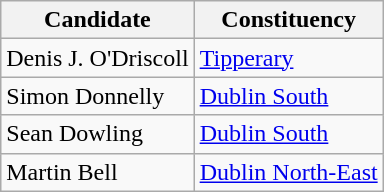<table class="wikitable">
<tr>
<th>Candidate</th>
<th>Constituency</th>
</tr>
<tr>
<td>Denis J. O'Driscoll</td>
<td><a href='#'>Tipperary</a></td>
</tr>
<tr>
<td>Simon Donnelly</td>
<td><a href='#'>Dublin South</a></td>
</tr>
<tr>
<td>Sean Dowling</td>
<td><a href='#'>Dublin South</a></td>
</tr>
<tr>
<td>Martin Bell</td>
<td><a href='#'>Dublin North-East</a></td>
</tr>
</table>
